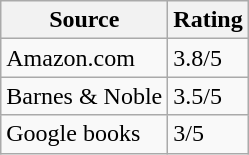<table class="wikitable">
<tr>
<th>Source</th>
<th>Rating</th>
</tr>
<tr>
<td>Amazon.com</td>
<td>3.8/5</td>
</tr>
<tr>
<td>Barnes & Noble</td>
<td>3.5/5</td>
</tr>
<tr>
<td>Google books</td>
<td>3/5</td>
</tr>
</table>
